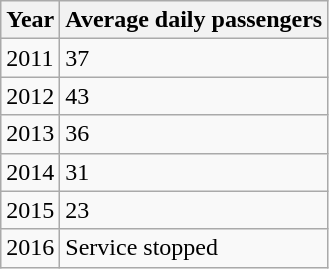<table class="wikitable">
<tr>
<th>Year</th>
<th>Average daily passengers</th>
</tr>
<tr>
<td>2011</td>
<td>37</td>
</tr>
<tr>
<td>2012</td>
<td>43</td>
</tr>
<tr>
<td>2013</td>
<td>36</td>
</tr>
<tr>
<td>2014</td>
<td>31</td>
</tr>
<tr>
<td>2015</td>
<td>23</td>
</tr>
<tr>
<td>2016</td>
<td>Service stopped</td>
</tr>
</table>
